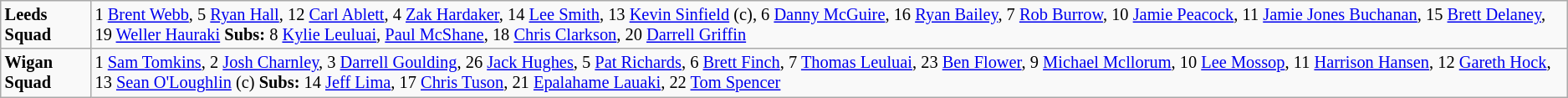<table class="wikitable" style="font-size:85%;">
<tr>
<td><strong>Leeds Squad</strong></td>
<td>1 <a href='#'>Brent Webb</a>, 5 <a href='#'>Ryan Hall</a>, 12 <a href='#'>Carl Ablett</a>, 4 <a href='#'>Zak Hardaker</a>, 14 <a href='#'>Lee Smith</a>, 13 <a href='#'>Kevin Sinfield</a> (c), 6 <a href='#'>Danny McGuire</a>, 16 <a href='#'>Ryan Bailey</a>, 7 <a href='#'>Rob Burrow</a>, 10 <a href='#'>Jamie Peacock</a>, 11 <a href='#'>Jamie Jones Buchanan</a>, 15 <a href='#'>Brett Delaney</a>, 19 <a href='#'>Weller Hauraki</a> <strong>Subs:</strong> 8 <a href='#'>Kylie Leuluai</a>, <a href='#'>Paul McShane</a>, 18 <a href='#'>Chris Clarkson</a>, 20 <a href='#'>Darrell Griffin</a></td>
</tr>
<tr>
<td><strong>Wigan Squad</strong></td>
<td>1 <a href='#'>Sam Tomkins</a>, 2 <a href='#'>Josh Charnley</a>, 3 <a href='#'>Darrell Goulding</a>, 26 <a href='#'>Jack Hughes</a>, 5 <a href='#'>Pat Richards</a>, 6 <a href='#'>Brett Finch</a>, 7 <a href='#'>Thomas Leuluai</a>, 23 <a href='#'>Ben Flower</a>, 9 <a href='#'>Michael Mcllorum</a>, 10 <a href='#'>Lee Mossop</a>, 11 <a href='#'>Harrison Hansen</a>, 12 <a href='#'>Gareth Hock</a>, 13 <a href='#'>Sean O'Loughlin</a> (c) <strong>Subs:</strong> 14 <a href='#'>Jeff Lima</a>, 17 <a href='#'>Chris Tuson</a>, 21 <a href='#'>Epalahame Lauaki</a>, 22 <a href='#'>Tom Spencer</a></td>
</tr>
</table>
